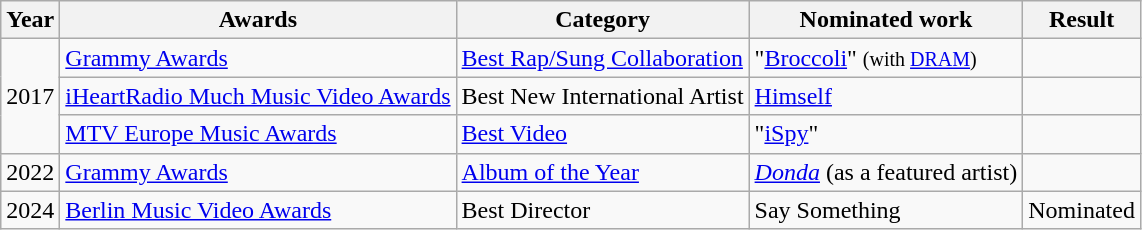<table class="wikitable">
<tr>
<th>Year</th>
<th>Awards</th>
<th>Category</th>
<th>Nominated work</th>
<th>Result</th>
</tr>
<tr>
<td rowspan="3">2017</td>
<td><a href='#'>Grammy Awards</a></td>
<td><a href='#'>Best Rap/Sung Collaboration</a></td>
<td>"<a href='#'>Broccoli</a>" <small>(with <a href='#'>DRAM</a>)</small></td>
<td></td>
</tr>
<tr>
<td><a href='#'>iHeartRadio Much Music Video Awards</a></td>
<td>Best New International Artist</td>
<td><a href='#'>Himself</a></td>
<td></td>
</tr>
<tr>
<td><a href='#'>MTV Europe Music Awards</a></td>
<td><a href='#'>Best Video</a></td>
<td>"<a href='#'>iSpy</a>" </td>
<td></td>
</tr>
<tr>
<td>2022</td>
<td><a href='#'>Grammy Awards</a></td>
<td><a href='#'>Album of the Year</a></td>
<td><em><a href='#'>Donda</a></em> (as a featured artist)</td>
<td></td>
</tr>
<tr>
<td>2024</td>
<td><a href='#'>Berlin Music Video Awards</a></td>
<td>Best Director</td>
<td>Say Something</td>
<td>Nominated</td>
</tr>
</table>
